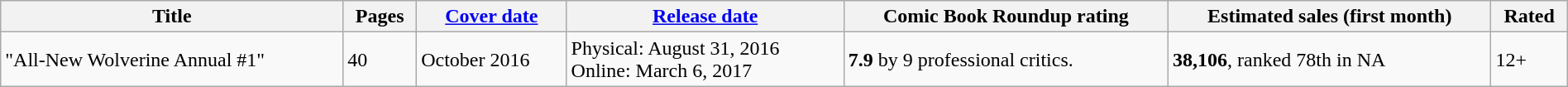<table class="wikitable" width=100%>
<tr>
<th>Title</th>
<th>Pages</th>
<th><a href='#'>Cover date</a></th>
<th><a href='#'>Release date</a></th>
<th>Comic Book Roundup rating</th>
<th>Estimated sales (first month)</th>
<th>Rated</th>
</tr>
<tr>
<td>"All-New Wolverine Annual #1"</td>
<td>40</td>
<td>October 2016</td>
<td>Physical: August 31, 2016<br>Online: March 6, 2017</td>
<td><strong>7.9</strong> by 9 professional critics.</td>
<td><strong>38,106</strong>, ranked 78th in NA</td>
<td>12+</td>
</tr>
</table>
